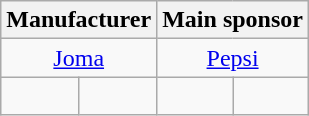<table class="wikitable">
<tr>
<th colspan=2>Manufacturer</th>
<th colspan=2>Main sponsor</th>
</tr>
<tr align=center>
<td colspan=2><a href='#'>Joma</a></td>
<td colspan=2><a href='#'>Pepsi</a></td>
</tr>
<tr>
<td><br></td>
<td><br></td>
<td><br></td>
<td><br></td>
</tr>
</table>
